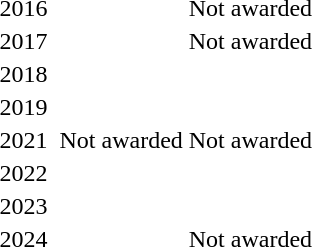<table>
<tr>
<td align="center">2016</td>
<td></td>
<td></td>
<td>Not awarded</td>
</tr>
<tr>
<td align="center">2017</td>
<td></td>
<td></td>
<td>Not awarded</td>
</tr>
<tr>
<td align="center">2018</td>
<td></td>
<td></td>
<td></td>
</tr>
<tr>
<td align="center">2019</td>
<td></td>
<td></td>
<td></td>
</tr>
<tr>
<td align="center">2021</td>
<td></td>
<td>Not awarded</td>
<td>Not awarded</td>
</tr>
<tr>
<td align="center">2022</td>
<td></td>
<td></td>
<td></td>
</tr>
<tr>
<td align="center">2023</td>
<td></td>
<td></td>
<td></td>
</tr>
<tr>
<td align="center">2024</td>
<td></td>
<td></td>
<td>Not awarded</td>
</tr>
</table>
